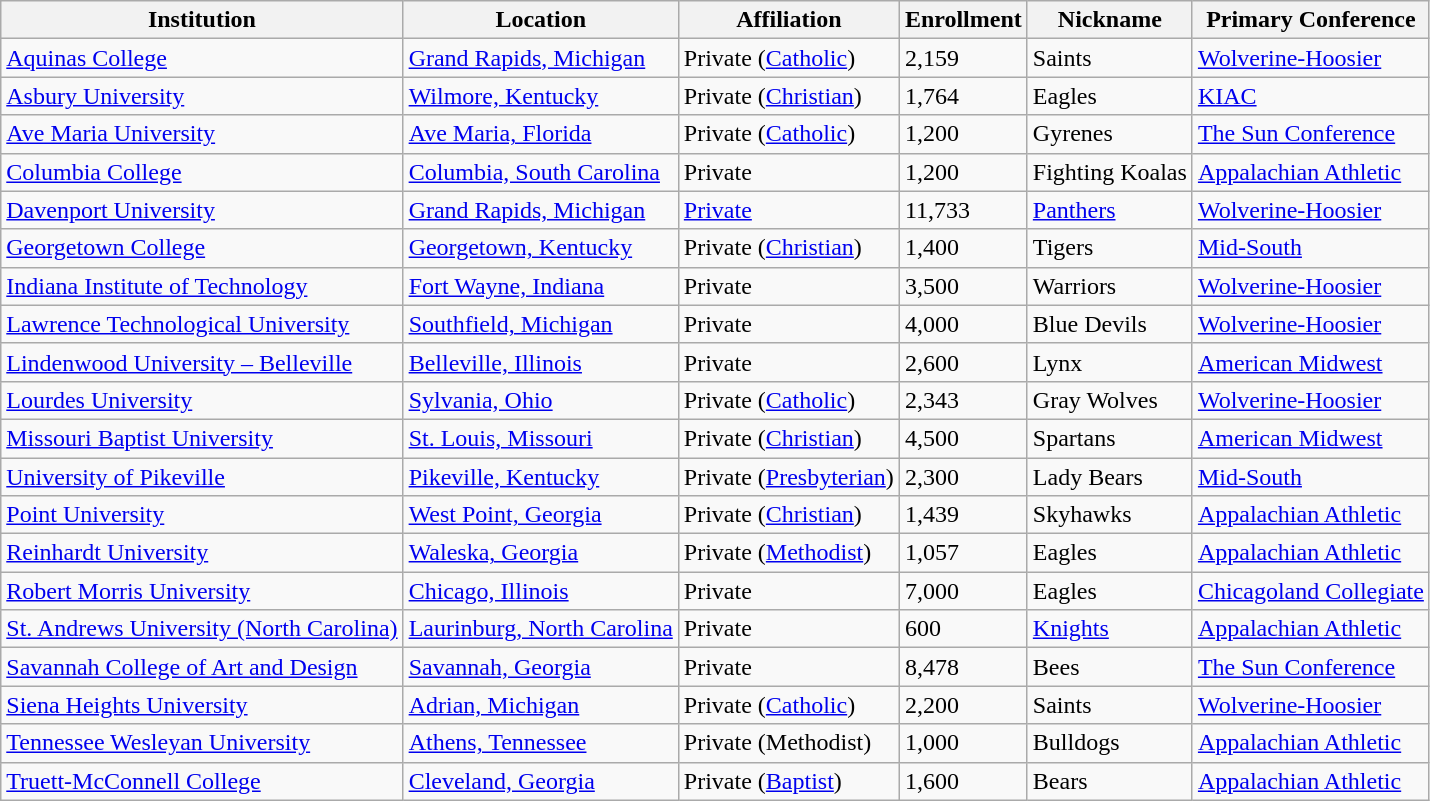<table class="wikitable sortable">
<tr>
<th>Institution</th>
<th>Location</th>
<th>Affiliation</th>
<th>Enrollment</th>
<th>Nickname</th>
<th>Primary Conference</th>
</tr>
<tr>
<td><a href='#'>Aquinas College</a></td>
<td><a href='#'>Grand Rapids, Michigan</a></td>
<td>Private (<a href='#'>Catholic</a>)</td>
<td>2,159</td>
<td>Saints</td>
<td><a href='#'>Wolverine-Hoosier</a></td>
</tr>
<tr>
<td><a href='#'>Asbury University</a></td>
<td><a href='#'>Wilmore, Kentucky</a></td>
<td>Private (<a href='#'>Christian</a>)</td>
<td>1,764</td>
<td>Eagles</td>
<td><a href='#'>KIAC</a></td>
</tr>
<tr>
<td><a href='#'>Ave Maria University</a></td>
<td><a href='#'>Ave Maria, Florida</a></td>
<td>Private (<a href='#'>Catholic</a>)</td>
<td>1,200</td>
<td>Gyrenes</td>
<td><a href='#'>The Sun Conference</a></td>
</tr>
<tr>
<td><a href='#'>Columbia College</a></td>
<td><a href='#'>Columbia, South Carolina</a></td>
<td>Private</td>
<td>1,200</td>
<td>Fighting Koalas</td>
<td><a href='#'>Appalachian Athletic</a></td>
</tr>
<tr>
<td><a href='#'>Davenport University</a></td>
<td><a href='#'>Grand Rapids, Michigan</a></td>
<td><a href='#'>Private</a></td>
<td>11,733</td>
<td><a href='#'>Panthers</a></td>
<td><a href='#'>Wolverine-Hoosier</a></td>
</tr>
<tr>
<td><a href='#'>Georgetown College</a></td>
<td><a href='#'>Georgetown, Kentucky</a></td>
<td>Private (<a href='#'>Christian</a>)</td>
<td>1,400</td>
<td>Tigers</td>
<td><a href='#'>Mid-South</a></td>
</tr>
<tr>
<td><a href='#'>Indiana Institute of Technology</a></td>
<td><a href='#'>Fort Wayne, Indiana</a></td>
<td>Private</td>
<td>3,500</td>
<td>Warriors</td>
<td><a href='#'>Wolverine-Hoosier</a></td>
</tr>
<tr>
<td><a href='#'>Lawrence Technological University</a></td>
<td><a href='#'>Southfield, Michigan</a></td>
<td>Private</td>
<td>4,000</td>
<td>Blue Devils</td>
<td><a href='#'>Wolverine-Hoosier</a></td>
</tr>
<tr>
<td><a href='#'>Lindenwood University – Belleville</a></td>
<td><a href='#'>Belleville, Illinois</a></td>
<td>Private</td>
<td>2,600</td>
<td>Lynx</td>
<td><a href='#'>American Midwest</a></td>
</tr>
<tr>
<td><a href='#'>Lourdes University</a></td>
<td><a href='#'>Sylvania, Ohio</a></td>
<td>Private (<a href='#'>Catholic</a>)</td>
<td>2,343</td>
<td>Gray Wolves</td>
<td><a href='#'>Wolverine-Hoosier</a></td>
</tr>
<tr>
<td><a href='#'>Missouri Baptist University</a></td>
<td><a href='#'>St. Louis, Missouri</a></td>
<td>Private (<a href='#'>Christian</a>)</td>
<td>4,500</td>
<td>Spartans</td>
<td><a href='#'>American Midwest</a></td>
</tr>
<tr>
<td><a href='#'>University of Pikeville</a></td>
<td><a href='#'>Pikeville, Kentucky</a></td>
<td>Private (<a href='#'>Presbyterian</a>)</td>
<td>2,300</td>
<td>Lady Bears</td>
<td><a href='#'>Mid-South</a></td>
</tr>
<tr>
<td><a href='#'>Point University</a></td>
<td><a href='#'>West Point, Georgia</a></td>
<td>Private (<a href='#'>Christian</a>)</td>
<td>1,439</td>
<td>Skyhawks</td>
<td><a href='#'>Appalachian Athletic</a></td>
</tr>
<tr>
<td><a href='#'>Reinhardt University</a></td>
<td><a href='#'>Waleska, Georgia</a></td>
<td>Private (<a href='#'>Methodist</a>)</td>
<td>1,057</td>
<td>Eagles</td>
<td><a href='#'>Appalachian Athletic</a></td>
</tr>
<tr>
<td><a href='#'>Robert Morris University</a></td>
<td><a href='#'>Chicago, Illinois</a></td>
<td>Private</td>
<td>7,000</td>
<td>Eagles</td>
<td><a href='#'>Chicagoland Collegiate</a></td>
</tr>
<tr>
<td><a href='#'>St. Andrews University (North Carolina)</a></td>
<td><a href='#'>Laurinburg, North Carolina</a></td>
<td>Private</td>
<td>600</td>
<td><a href='#'>Knights</a></td>
<td><a href='#'>Appalachian Athletic</a></td>
</tr>
<tr>
<td><a href='#'>Savannah College of Art and Design</a></td>
<td><a href='#'>Savannah, Georgia</a></td>
<td>Private</td>
<td>8,478</td>
<td>Bees</td>
<td><a href='#'>The Sun Conference</a></td>
</tr>
<tr>
<td><a href='#'>Siena Heights University</a></td>
<td><a href='#'>Adrian, Michigan</a></td>
<td>Private (<a href='#'>Catholic</a>)</td>
<td>2,200</td>
<td>Saints</td>
<td><a href='#'>Wolverine-Hoosier</a></td>
</tr>
<tr>
<td><a href='#'>Tennessee Wesleyan University</a></td>
<td><a href='#'>Athens, Tennessee</a></td>
<td>Private (Methodist)</td>
<td>1,000</td>
<td>Bulldogs</td>
<td><a href='#'>Appalachian Athletic</a></td>
</tr>
<tr>
<td><a href='#'>Truett-McConnell College</a></td>
<td><a href='#'>Cleveland, Georgia</a></td>
<td>Private (<a href='#'>Baptist</a>)</td>
<td>1,600</td>
<td>Bears</td>
<td><a href='#'>Appalachian Athletic</a></td>
</tr>
</table>
